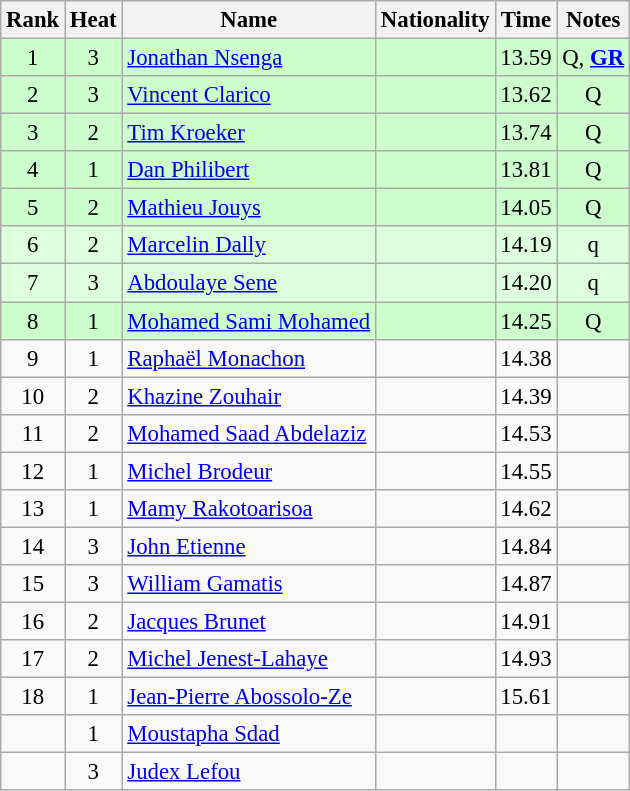<table class="wikitable sortable" style="text-align:center; font-size:95%">
<tr>
<th>Rank</th>
<th>Heat</th>
<th>Name</th>
<th>Nationality</th>
<th>Time</th>
<th>Notes</th>
</tr>
<tr bgcolor=ccffcc>
<td>1</td>
<td>3</td>
<td align=left><a href='#'>Jonathan Nsenga</a></td>
<td align=left></td>
<td>13.59</td>
<td>Q, <strong><a href='#'>GR</a></strong></td>
</tr>
<tr bgcolor=ccffcc>
<td>2</td>
<td>3</td>
<td align=left><a href='#'>Vincent Clarico</a></td>
<td align=left></td>
<td>13.62</td>
<td>Q</td>
</tr>
<tr bgcolor=ccffcc>
<td>3</td>
<td>2</td>
<td align=left><a href='#'>Tim Kroeker</a></td>
<td align=left></td>
<td>13.74</td>
<td>Q</td>
</tr>
<tr bgcolor=ccffcc>
<td>4</td>
<td>1</td>
<td align=left><a href='#'>Dan Philibert</a></td>
<td align=left></td>
<td>13.81</td>
<td>Q</td>
</tr>
<tr bgcolor=ccffcc>
<td>5</td>
<td>2</td>
<td align=left><a href='#'>Mathieu Jouys</a></td>
<td align=left></td>
<td>14.05</td>
<td>Q</td>
</tr>
<tr bgcolor=ddffdd>
<td>6</td>
<td>2</td>
<td align=left><a href='#'>Marcelin Dally</a></td>
<td align=left></td>
<td>14.19</td>
<td>q</td>
</tr>
<tr bgcolor=ddffdd>
<td>7</td>
<td>3</td>
<td align=left><a href='#'>Abdoulaye Sene</a></td>
<td align=left></td>
<td>14.20</td>
<td>q</td>
</tr>
<tr bgcolor=ccffcc>
<td>8</td>
<td>1</td>
<td align=left><a href='#'>Mohamed Sami Mohamed</a></td>
<td align=left></td>
<td>14.25</td>
<td>Q</td>
</tr>
<tr>
<td>9</td>
<td>1</td>
<td align=left><a href='#'>Raphaël Monachon</a></td>
<td align=left></td>
<td>14.38</td>
<td></td>
</tr>
<tr>
<td>10</td>
<td>2</td>
<td align=left><a href='#'>Khazine Zouhair</a></td>
<td align=left></td>
<td>14.39</td>
<td></td>
</tr>
<tr>
<td>11</td>
<td>2</td>
<td align=left><a href='#'>Mohamed Saad Abdelaziz</a></td>
<td align=left></td>
<td>14.53</td>
<td></td>
</tr>
<tr>
<td>12</td>
<td>1</td>
<td align=left><a href='#'>Michel Brodeur</a></td>
<td align=left></td>
<td>14.55</td>
<td></td>
</tr>
<tr>
<td>13</td>
<td>1</td>
<td align=left><a href='#'>Mamy Rakotoarisoa</a></td>
<td align=left></td>
<td>14.62</td>
<td></td>
</tr>
<tr>
<td>14</td>
<td>3</td>
<td align=left><a href='#'>John Etienne</a></td>
<td align=left></td>
<td>14.84</td>
<td></td>
</tr>
<tr>
<td>15</td>
<td>3</td>
<td align=left><a href='#'>William Gamatis</a></td>
<td align=left></td>
<td>14.87</td>
<td></td>
</tr>
<tr>
<td>16</td>
<td>2</td>
<td align=left><a href='#'>Jacques Brunet</a></td>
<td align=left></td>
<td>14.91</td>
<td></td>
</tr>
<tr>
<td>17</td>
<td>2</td>
<td align=left><a href='#'>Michel Jenest-Lahaye</a></td>
<td align=left></td>
<td>14.93</td>
<td></td>
</tr>
<tr>
<td>18</td>
<td>1</td>
<td align=left><a href='#'>Jean-Pierre Abossolo-Ze</a></td>
<td align=left></td>
<td>15.61</td>
<td></td>
</tr>
<tr>
<td></td>
<td>1</td>
<td align=left><a href='#'>Moustapha Sdad</a></td>
<td align=left></td>
<td></td>
<td></td>
</tr>
<tr>
<td></td>
<td>3</td>
<td align=left><a href='#'>Judex Lefou</a></td>
<td align=left></td>
<td></td>
<td></td>
</tr>
</table>
